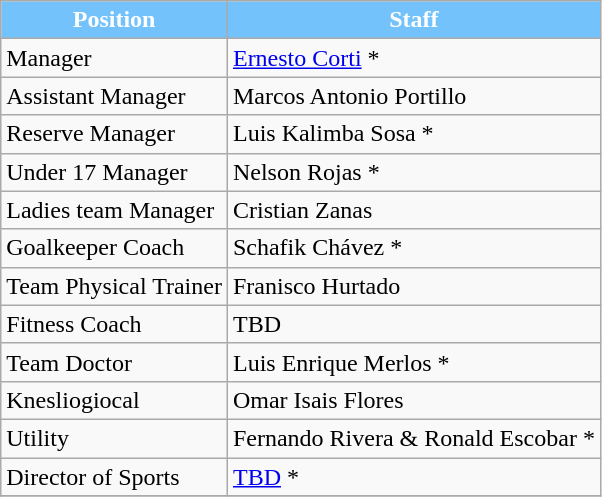<table class="wikitable">
<tr>
<th style="color:White; background:#73C2FB;">Position</th>
<th style="color:White; background:#73C2FB;">Staff</th>
</tr>
<tr>
<td>Manager</td>
<td> <a href='#'>Ernesto Corti</a> *</td>
</tr>
<tr>
<td>Assistant Manager</td>
<td> Marcos Antonio Portillo</td>
</tr>
<tr>
<td>Reserve Manager</td>
<td> Luis Kalimba Sosa *</td>
</tr>
<tr>
<td>Under 17 Manager</td>
<td> Nelson Rojas *</td>
</tr>
<tr>
<td>Ladies team Manager</td>
<td> Cristian Zanas</td>
</tr>
<tr>
<td>Goalkeeper Coach</td>
<td> Schafik Chávez *</td>
</tr>
<tr>
<td>Team Physical Trainer</td>
<td> Franisco Hurtado</td>
</tr>
<tr>
<td>Fitness Coach</td>
<td> TBD</td>
</tr>
<tr>
<td>Team Doctor</td>
<td> Luis Enrique Merlos *</td>
</tr>
<tr>
<td>Knesliogiocal</td>
<td> Omar Isais Flores</td>
</tr>
<tr>
<td>Utility</td>
<td> Fernando Rivera & Ronald Escobar *</td>
</tr>
<tr>
<td>Director of Sports</td>
<td>  <a href='#'>TBD</a> *</td>
</tr>
<tr>
</tr>
</table>
